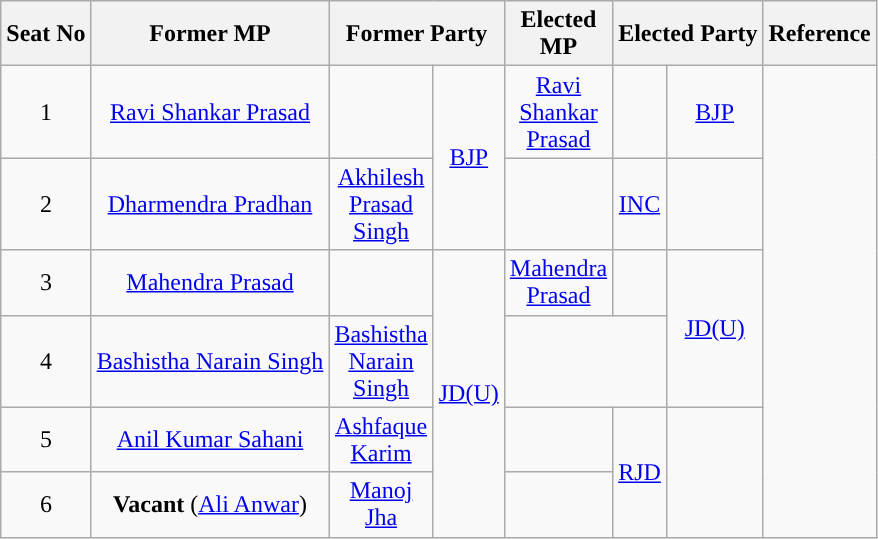<table class="wikitable">
<tr>
<th>Seat No</th>
<th>Former MP</th>
<th colspan=2>Former Party</th>
<th>Elected MP</th>
<th colspan=2>Elected Party</th>
<th>Reference</th>
</tr>
<tr style="text-align:center;">
<td>1</td>
<td><a href='#'>Ravi Shankar Prasad</a></td>
<td width="1px"></td>
<td rowspan=2><a href='#'>BJP</a></td>
<td><a href='#'>Ravi Shankar Prasad</a></td>
<td width="1px"></td>
<td><a href='#'>BJP</a></td>
<td rowspan=6></td>
</tr>
<tr style="text-align:center;">
<td>2</td>
<td><a href='#'>Dharmendra Pradhan</a></td>
<td><a href='#'>Akhilesh Prasad Singh</a></td>
<td width="1px"></td>
<td rowspan=1><a href='#'>INC</a></td>
</tr>
<tr style="text-align:center;">
<td>3</td>
<td><a href='#'>Mahendra Prasad</a></td>
<td width="1px"></td>
<td rowspan=4><a href='#'>JD(U)</a></td>
<td><a href='#'>Mahendra Prasad</a></td>
<td width="1px"></td>
<td rowspan=2><a href='#'>JD(U)</a></td>
</tr>
<tr style="text-align:center;">
<td>4</td>
<td><a href='#'>Bashistha Narain Singh</a></td>
<td><a href='#'>Bashistha Narain Singh</a></td>
</tr>
<tr style="text-align:center;">
<td>5</td>
<td><a href='#'>Anil Kumar Sahani</a></td>
<td><a href='#'>Ashfaque Karim</a></td>
<td width="1px"></td>
<td rowspan=2><a href='#'>RJD</a></td>
</tr>
<tr style="text-align:center;">
<td>6</td>
<td><strong>Vacant</strong> (<a href='#'>Ali Anwar</a>)</td>
<td><a href='#'>Manoj Jha</a></td>
</tr>
</table>
